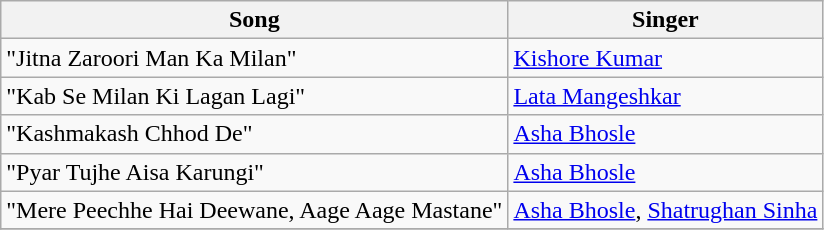<table class="wikitable">
<tr>
<th>Song</th>
<th>Singer</th>
</tr>
<tr>
<td>"Jitna Zaroori Man Ka Milan"</td>
<td><a href='#'>Kishore Kumar</a></td>
</tr>
<tr>
<td>"Kab Se Milan Ki Lagan Lagi"</td>
<td><a href='#'>Lata Mangeshkar</a></td>
</tr>
<tr>
<td>"Kashmakash Chhod De"</td>
<td><a href='#'>Asha Bhosle</a></td>
</tr>
<tr>
<td>"Pyar Tujhe Aisa Karungi"</td>
<td><a href='#'>Asha Bhosle</a></td>
</tr>
<tr>
<td>"Mere Peechhe Hai Deewane, Aage Aage Mastane"</td>
<td><a href='#'>Asha Bhosle</a>, <a href='#'>Shatrughan Sinha</a></td>
</tr>
<tr>
</tr>
</table>
